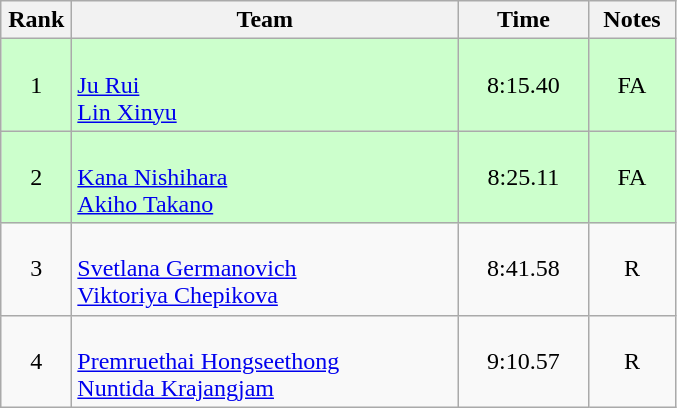<table class=wikitable style="text-align:center">
<tr>
<th width=40>Rank</th>
<th width=250>Team</th>
<th width=80>Time</th>
<th width=50>Notes</th>
</tr>
<tr bgcolor="ccffcc">
<td>1</td>
<td align="left"><br><a href='#'>Ju Rui</a><br><a href='#'>Lin Xinyu</a></td>
<td>8:15.40</td>
<td>FA</td>
</tr>
<tr bgcolor="ccffcc">
<td>2</td>
<td align="left"><br><a href='#'>Kana Nishihara</a><br><a href='#'>Akiho Takano</a></td>
<td>8:25.11</td>
<td>FA</td>
</tr>
<tr>
<td>3</td>
<td align="left"><br><a href='#'>Svetlana Germanovich</a><br><a href='#'>Viktoriya Chepikova</a></td>
<td>8:41.58</td>
<td>R</td>
</tr>
<tr>
<td>4</td>
<td align="left"><br><a href='#'>Premruethai Hongseethong</a><br><a href='#'>Nuntida Krajangjam</a></td>
<td>9:10.57</td>
<td>R</td>
</tr>
</table>
